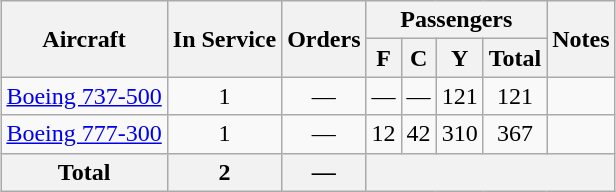<table class="wikitable" style="border-collapse:collapse;text-align:center;margin:1em auto;">
<tr>
<th rowspan="2">Aircraft</th>
<th rowspan="2">In Service</th>
<th rowspan="2">Orders</th>
<th colspan="4">Passengers</th>
<th rowspan="2">Notes</th>
</tr>
<tr>
<th><abbr>F</abbr></th>
<th><abbr>C</abbr></th>
<th><abbr>Y</abbr></th>
<th>Total</th>
</tr>
<tr>
<td><a href='#'>Boeing 737-500</a></td>
<td>1</td>
<td>—</td>
<td>—</td>
<td>—</td>
<td>121</td>
<td>121</td>
<td></td>
</tr>
<tr>
<td><a href='#'>Boeing 777-300</a></td>
<td>1</td>
<td>—</td>
<td>12</td>
<td>42</td>
<td>310</td>
<td>367</td>
<td></td>
</tr>
<tr>
<th>Total</th>
<th>2</th>
<th>—</th>
<th colspan="5"></th>
</tr>
</table>
